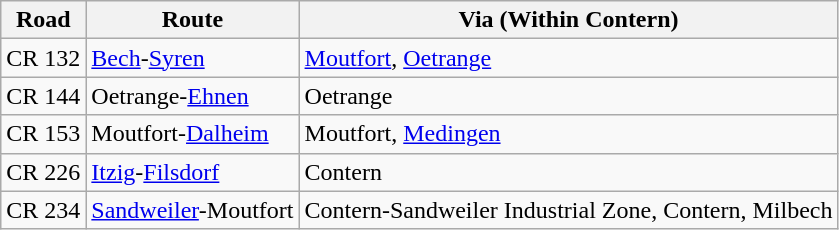<table class="wikitable">
<tr>
<th>Road</th>
<th>Route</th>
<th>Via (Within Contern)</th>
</tr>
<tr>
<td>CR 132</td>
<td><a href='#'>Bech</a>-<a href='#'>Syren</a></td>
<td><a href='#'>Moutfort</a>, <a href='#'>Oetrange</a></td>
</tr>
<tr>
<td>CR 144</td>
<td>Oetrange-<a href='#'>Ehnen</a></td>
<td>Oetrange</td>
</tr>
<tr>
<td>CR 153</td>
<td>Moutfort-<a href='#'>Dalheim</a></td>
<td>Moutfort, <a href='#'>Medingen</a></td>
</tr>
<tr>
<td>CR 226</td>
<td><a href='#'>Itzig</a>-<a href='#'>Filsdorf</a></td>
<td>Contern</td>
</tr>
<tr>
<td>CR 234</td>
<td><a href='#'>Sandweiler</a>-Moutfort</td>
<td>Contern-Sandweiler Industrial Zone, Contern, Milbech</td>
</tr>
</table>
